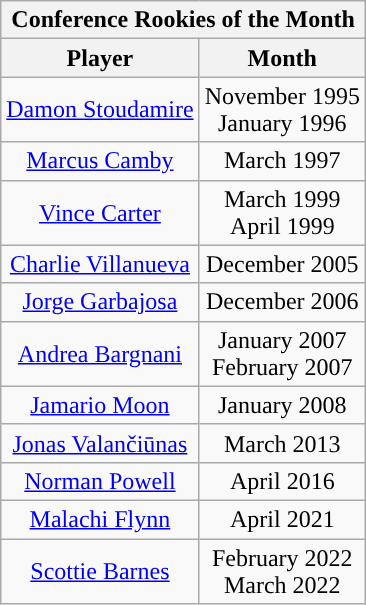<table class="wikitable" style="text-align:center">
<tr>
<th colspan="2">Conference Rookies of the Month</th>
</tr>
<tr>
<th>Player</th>
<th>Month</th>
</tr>
<tr>
<td><a href='#'>Damon Stoudamire</a></td>
<td>November 1995<br>January 1996</td>
</tr>
<tr>
<td><a href='#'>Marcus Camby</a></td>
<td>March 1997</td>
</tr>
<tr>
<td><a href='#'>Vince Carter</a></td>
<td>March 1999<br>April 1999</td>
</tr>
<tr>
<td><a href='#'>Charlie Villanueva</a></td>
<td>December 2005</td>
</tr>
<tr>
<td><a href='#'>Jorge Garbajosa</a></td>
<td>December 2006</td>
</tr>
<tr>
<td><a href='#'>Andrea Bargnani</a></td>
<td>January 2007<br>February 2007</td>
</tr>
<tr>
<td><a href='#'>Jamario Moon</a></td>
<td>January 2008</td>
</tr>
<tr>
<td><a href='#'>Jonas Valančiūnas</a></td>
<td>March 2013</td>
</tr>
<tr>
<td><a href='#'>Norman Powell</a></td>
<td>April 2016</td>
</tr>
<tr>
<td><a href='#'>Malachi Flynn</a></td>
<td>April 2021</td>
</tr>
<tr>
<td><a href='#'>Scottie Barnes</a></td>
<td>February 2022<br>March 2022</td>
</tr>
</table>
